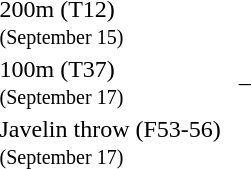<table>
<tr>
<td>200m (T12) <br> <small>(September 15)</small></td>
<td></td>
<td></td>
<td></td>
</tr>
<tr>
<td>100m (T37) <br> <small>(September 17)</small></td>
<td></td>
<td></td>
<td>–</td>
</tr>
<tr>
<td>Javelin throw (F53-56) <br> <small>(September 17)</small></td>
<td></td>
<td></td>
<td></td>
</tr>
</table>
